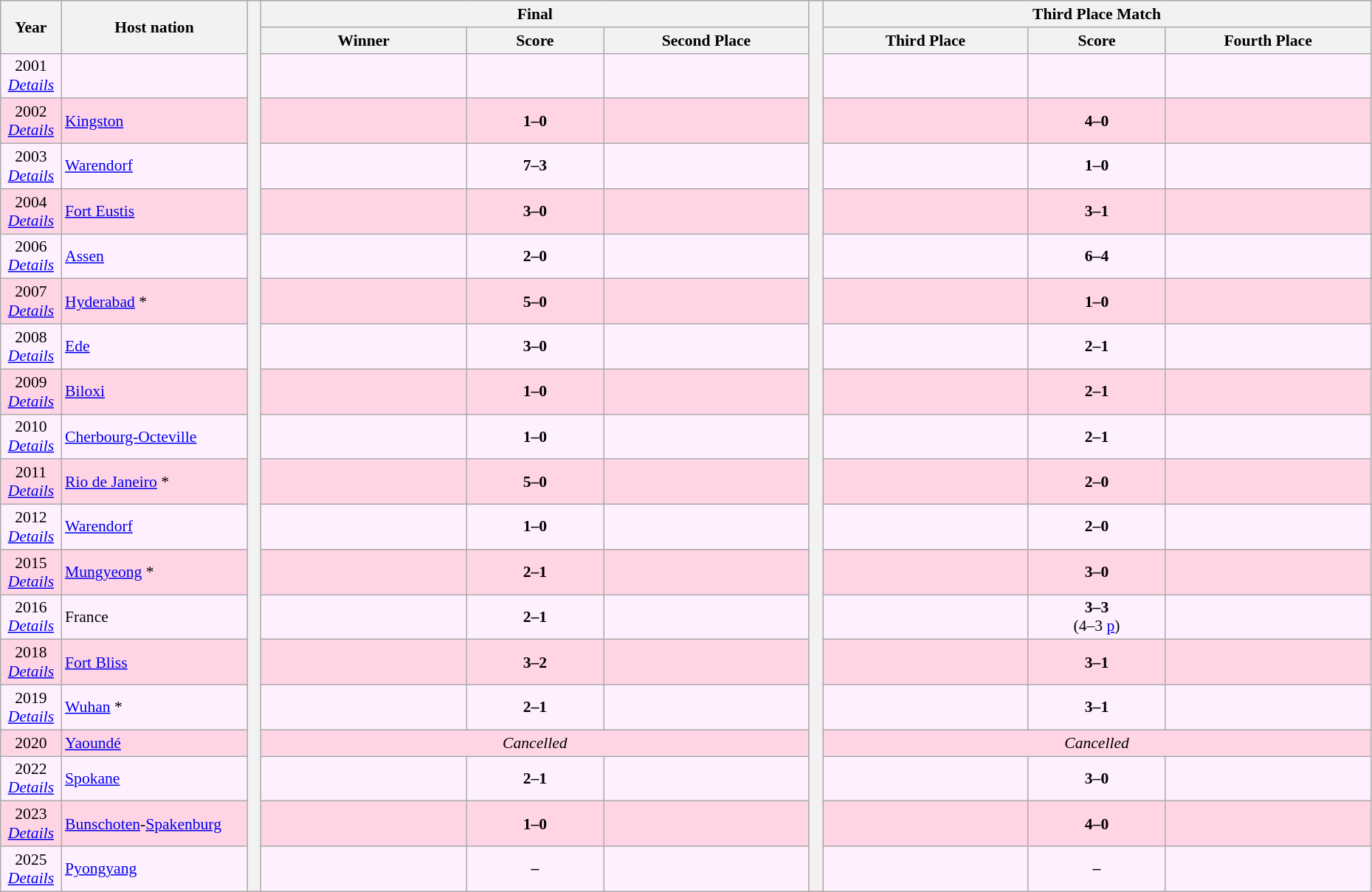<table class="wikitable" style="font-size: 90%; text-align: center; width: 98%;">
<tr bgcolor="#EFC1C4">
<th rowspan="2">Year</th>
<th rowspan="2">Host nation</th>
<th width=1% rowspan=21 bgcolor=ffffff></th>
<th colspan="3">Final</th>
<th width=1% rowspan=21 bgcolor=ffffff></th>
<th colspan="3">Third Place Match</th>
</tr>
<tr bgcolor="#EFEFEF">
<th width="15%">Winner</th>
<th width="10%">Score</th>
<th width="15%">Second Place</th>
<th width="15%">Third Place</th>
<th width="10%">Score</th>
<th width="15%">Fourth Place</th>
</tr>
<tr align="center" bgcolor="#fff0ff">
<td>2001<br><em><a href='#'>Details</a></em></td>
<td align=left></td>
<td><strong></strong></td>
<td></td>
<td></td>
<td></td>
<td></td>
<td></td>
</tr>
<tr align="center" bgcolor="#FFD4E4">
<td>2002<br><em><a href='#'>Details</a></em></td>
<td align=left> <a href='#'>Kingston</a></td>
<td><strong></strong></td>
<td><strong>1–0</strong></td>
<td></td>
<td></td>
<td><strong>4–0</strong></td>
<td></td>
</tr>
<tr align="center" bgcolor="#fff0ff">
<td>2003<br><em><a href='#'>Details</a></em></td>
<td align=left> <a href='#'>Warendorf</a></td>
<td><strong></strong></td>
<td><strong>7–3</strong></td>
<td></td>
<td></td>
<td><strong>1–0</strong></td>
<td></td>
</tr>
<tr align="center" bgcolor="#FFD4E4">
<td>2004<br><em><a href='#'>Details</a></em></td>
<td align=left> <a href='#'>Fort Eustis</a></td>
<td><strong></strong></td>
<td><strong>3–0</strong> </td>
<td></td>
<td></td>
<td><strong>3–1</strong></td>
<td></td>
</tr>
<tr align="center" bgcolor="#fff0ff">
<td>2006<br><em><a href='#'>Details</a></em></td>
<td align=left> <a href='#'>Assen</a></td>
<td><strong></strong></td>
<td><strong>2–0</strong></td>
<td></td>
<td></td>
<td><strong>6–4</strong> </td>
<td></td>
</tr>
<tr align="center" bgcolor="#FFD4E4">
<td>2007<br><em><a href='#'>Details</a></em></td>
<td align=left> <a href='#'>Hyderabad</a> *</td>
<td><strong></strong></td>
<td><strong>5–0</strong></td>
<td></td>
<td></td>
<td><strong>1–0</strong></td>
<td></td>
</tr>
<tr align="center" bgcolor="#fff0ff">
<td>2008<br><em><a href='#'>Details</a></em></td>
<td align=left> <a href='#'>Ede</a></td>
<td><strong></strong></td>
<td><strong>3–0</strong></td>
<td></td>
<td></td>
<td><strong>2–1</strong></td>
<td></td>
</tr>
<tr align="center" bgcolor="#FFD4E4">
<td>2009<br><em><a href='#'>Details</a></em></td>
<td align=left> <a href='#'>Biloxi</a></td>
<td><strong></strong></td>
<td><strong>1–0</strong></td>
<td></td>
<td></td>
<td><strong>2–1</strong></td>
<td></td>
</tr>
<tr align="center" bgcolor="#fff0ff">
<td>2010<br><em><a href='#'>Details</a></em></td>
<td align=left> <a href='#'>Cherbourg-Octeville</a></td>
<td><strong></strong></td>
<td><strong>1–0</strong></td>
<td></td>
<td></td>
<td><strong>2–1</strong></td>
<td></td>
</tr>
<tr align="center" bgcolor="#FFD4E4">
<td>2011<br><em><a href='#'>Details</a></em></td>
<td align=left> <a href='#'>Rio de Janeiro</a> *</td>
<td><strong></strong></td>
<td><strong>5–0</strong></td>
<td></td>
<td></td>
<td><strong>2–0</strong></td>
<td></td>
</tr>
<tr align="center" bgcolor="#fff0ff">
<td>2012<br><em><a href='#'>Details</a></em></td>
<td align=left> <a href='#'>Warendorf</a></td>
<td><strong></strong></td>
<td><strong>1–0</strong></td>
<td></td>
<td></td>
<td><strong>2–0</strong></td>
<td></td>
</tr>
<tr align="center" bgcolor="#FFD4E4">
<td>2015<br><em><a href='#'>Details</a></em></td>
<td align=left> <a href='#'>Mungyeong</a> *</td>
<td><strong></strong></td>
<td><strong>2–1</strong> </td>
<td></td>
<td></td>
<td><strong>3–0</strong></td>
<td></td>
</tr>
<tr align="center" bgcolor="#fff0ff">
<td>2016<br><em><a href='#'>Details</a></em></td>
<td align=left> France</td>
<td><strong></strong></td>
<td><strong>2–1</strong></td>
<td></td>
<td></td>
<td><strong>3–3</strong> <br> (4–3 <a href='#'>p</a>)</td>
<td></td>
</tr>
<tr align="center" bgcolor="#FFD4E4">
<td>2018<br><em><a href='#'>Details</a></em></td>
<td align=left> <a href='#'>Fort Bliss</a></td>
<td><strong></strong></td>
<td><strong>3–2</strong></td>
<td></td>
<td></td>
<td><strong>3–1</strong></td>
<td></td>
</tr>
<tr align="center" bgcolor ="#fff0ff">
<td>2019<br><em><a href='#'>Details</a></em></td>
<td align=left> <a href='#'>Wuhan</a> *</td>
<td><strong></strong></td>
<td><strong>2–1</strong></td>
<td></td>
<td></td>
<td><strong>3–1</strong></td>
<td></td>
</tr>
<tr align="center" bgcolor="#FFD4E4">
<td>2020</td>
<td align=left> <a href='#'>Yaoundé</a></td>
<td colspan=3><em>Cancelled</em></td>
<td colspan=3><em>Cancelled</em></td>
</tr>
<tr align="center" bgcolor ="#fff0ff">
<td>2022<br><em><a href='#'>Details</a></em></td>
<td align=left> <a href='#'>Spokane</a></td>
<td><strong></strong></td>
<td><strong>2–1</strong></td>
<td></td>
<td></td>
<td><strong>3–0</strong></td>
<td></td>
</tr>
<tr align="center" bgcolor ="#FFD4E4">
<td>2023<br><em><a href='#'>Details</a></em></td>
<td align=left> <a href='#'>Bunschoten</a>-<a href='#'>Spakenburg</a></td>
<td><strong></strong></td>
<td><strong>1–0</strong></td>
<td></td>
<td></td>
<td><strong>4–0</strong></td>
<td></td>
</tr>
<tr align="center" bgcolor ="#fff0ff">
<td>2025<br><em><a href='#'>Details</a></em></td>
<td align=left> <a href='#'>Pyongyang</a></td>
<td></td>
<td><strong>–</strong></td>
<td></td>
<td></td>
<td><strong>–</strong></td>
<td></td>
</tr>
</table>
